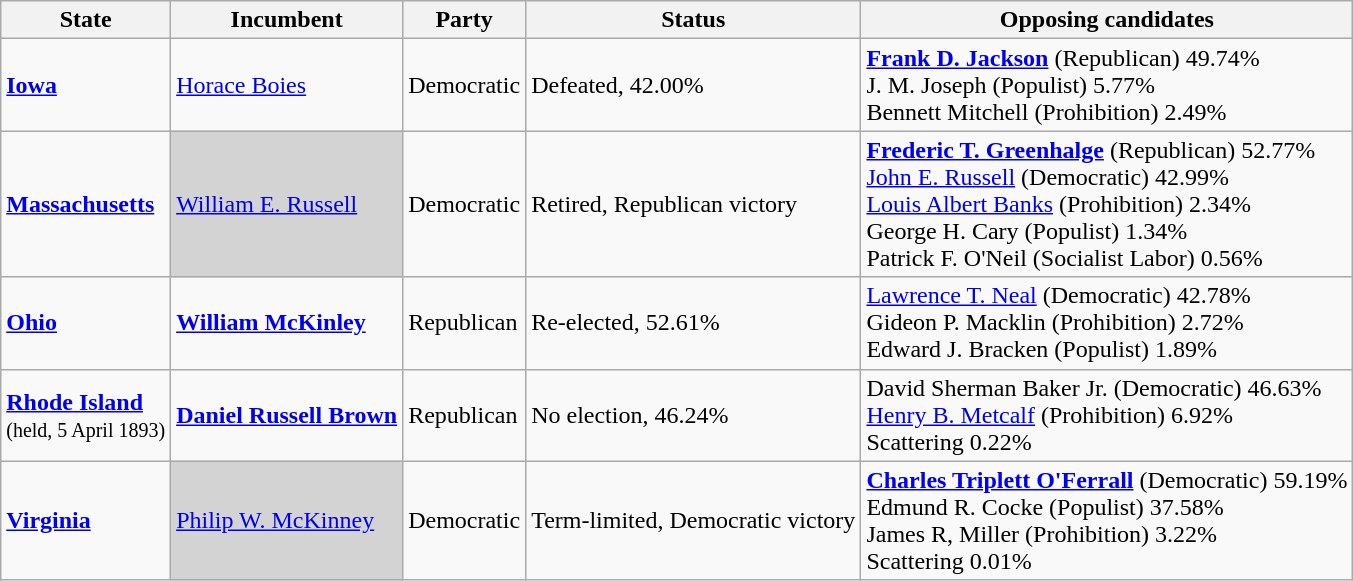<table class="wikitable">
<tr>
<th>State</th>
<th>Incumbent</th>
<th>Party</th>
<th>Status</th>
<th>Opposing candidates</th>
</tr>
<tr>
<td><strong><a href='#'>Iowa</a></strong></td>
<td><a href='#'>Horace Boies</a></td>
<td>Democratic</td>
<td>Defeated, 42.00%</td>
<td><strong><a href='#'>Frank D. Jackson</a></strong> (Republican) 49.74%<br>J. M. Joseph (Populist) 5.77%<br>Bennett Mitchell (Prohibition) 2.49%<br></td>
</tr>
<tr>
<td><strong><a href='#'>Massachusetts</a></strong></td>
<td bgcolor="lightgrey"><a href='#'>William E. Russell</a></td>
<td>Democratic</td>
<td>Retired, Republican victory</td>
<td><strong><a href='#'>Frederic T. Greenhalge</a></strong> (Republican) 52.77%<br><a href='#'>John E. Russell</a> (Democratic) 42.99%<br><a href='#'>Louis Albert Banks</a> (Prohibition) 2.34%<br>George H. Cary (Populist) 1.34%<br>Patrick F. O'Neil (Socialist Labor) 0.56%<br></td>
</tr>
<tr>
<td><strong><a href='#'>Ohio</a></strong></td>
<td><strong><a href='#'>William McKinley</a></strong></td>
<td>Republican</td>
<td>Re-elected, 52.61%</td>
<td><a href='#'>Lawrence T. Neal</a> (Democratic) 42.78%<br>Gideon P. Macklin (Prohibition) 2.72%<br>Edward J. Bracken (Populist) 1.89%<br></td>
</tr>
<tr>
<td><strong><a href='#'>Rhode Island</a></strong><br><small>(held, 5 April 1893)</small></td>
<td><strong><a href='#'>Daniel Russell Brown</a></strong></td>
<td>Republican</td>
<td>No election, 46.24%</td>
<td>David Sherman Baker Jr. (Democratic) 46.63%<br><a href='#'>Henry B. Metcalf</a> (Prohibition) 6.92%<br>Scattering 0.22%<br></td>
</tr>
<tr>
<td><strong><a href='#'>Virginia</a></strong></td>
<td bgcolor="lightgrey"><a href='#'>Philip W. McKinney</a></td>
<td>Democratic</td>
<td>Term-limited, Democratic victory</td>
<td><strong><a href='#'>Charles Triplett O'Ferrall</a></strong> (Democratic) 59.19%<br>Edmund R. Cocke (Populist) 37.58%<br>James R, Miller (Prohibition) 3.22%<br>Scattering 0.01%<br></td>
</tr>
</table>
